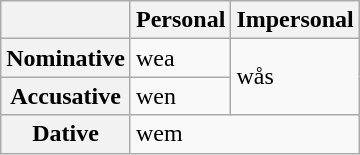<table class="wikitable">
<tr>
<th></th>
<th>Personal</th>
<th>Impersonal</th>
</tr>
<tr>
<th>Nominative</th>
<td>wea</td>
<td rowspan="2">wås</td>
</tr>
<tr>
<th>Accusative</th>
<td>wen</td>
</tr>
<tr>
<th>Dative</th>
<td colspan="2">wem</td>
</tr>
</table>
